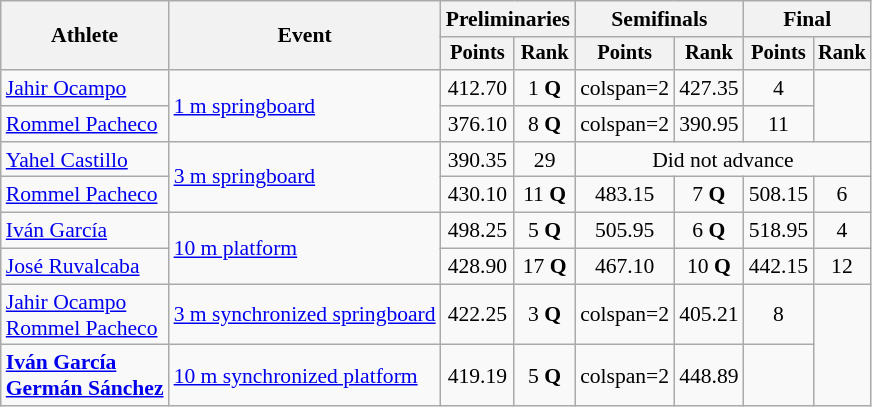<table class=wikitable style="font-size:90%;">
<tr>
<th rowspan="2">Athlete</th>
<th rowspan="2">Event</th>
<th colspan="2">Preliminaries</th>
<th colspan="2">Semifinals</th>
<th colspan="2">Final</th>
</tr>
<tr style="font-size:95%">
<th>Points</th>
<th>Rank</th>
<th>Points</th>
<th>Rank</th>
<th>Points</th>
<th>Rank</th>
</tr>
<tr align=center>
<td align=left><a href='#'>Jahir Ocampo</a></td>
<td align=left rowspan=2><a href='#'>1 m springboard</a></td>
<td>412.70</td>
<td>1 <strong>Q</strong></td>
<td>colspan=2 </td>
<td>427.35</td>
<td>4</td>
</tr>
<tr align=center>
<td align=left><a href='#'>Rommel Pacheco</a></td>
<td>376.10</td>
<td>8 <strong>Q</strong></td>
<td>colspan=2 </td>
<td>390.95</td>
<td>11</td>
</tr>
<tr align=center>
<td align=left><a href='#'>Yahel Castillo</a></td>
<td align=left rowspan=2><a href='#'>3 m springboard</a></td>
<td>390.35</td>
<td>29</td>
<td colspan=4>Did not advance</td>
</tr>
<tr align=center>
<td align=left><a href='#'>Rommel Pacheco</a></td>
<td>430.10</td>
<td>11 <strong>Q</strong></td>
<td>483.15</td>
<td>7 <strong>Q</strong></td>
<td>508.15</td>
<td>6</td>
</tr>
<tr align=center>
<td align=left><a href='#'>Iván García</a></td>
<td align=left rowspan=2><a href='#'>10 m platform</a></td>
<td>498.25</td>
<td>5 <strong>Q</strong></td>
<td>505.95</td>
<td>6 <strong>Q</strong></td>
<td>518.95</td>
<td>4</td>
</tr>
<tr align=center>
<td align=left><a href='#'>José Ruvalcaba</a></td>
<td>428.90</td>
<td>17 <strong>Q</strong></td>
<td>467.10</td>
<td>10 <strong>Q</strong></td>
<td>442.15</td>
<td>12</td>
</tr>
<tr align=center>
<td align=left><a href='#'>Jahir Ocampo</a><br><a href='#'>Rommel Pacheco</a></td>
<td align=left><a href='#'>3 m synchronized springboard</a></td>
<td>422.25</td>
<td>3 <strong>Q</strong></td>
<td>colspan=2 </td>
<td>405.21</td>
<td>8</td>
</tr>
<tr align=center>
<td align=left><strong><a href='#'>Iván García</a><br><a href='#'>Germán Sánchez</a></strong></td>
<td align=left><a href='#'>10 m synchronized platform</a></td>
<td>419.19</td>
<td>5 <strong>Q</strong></td>
<td>colspan=2 </td>
<td>448.89</td>
<td></td>
</tr>
</table>
